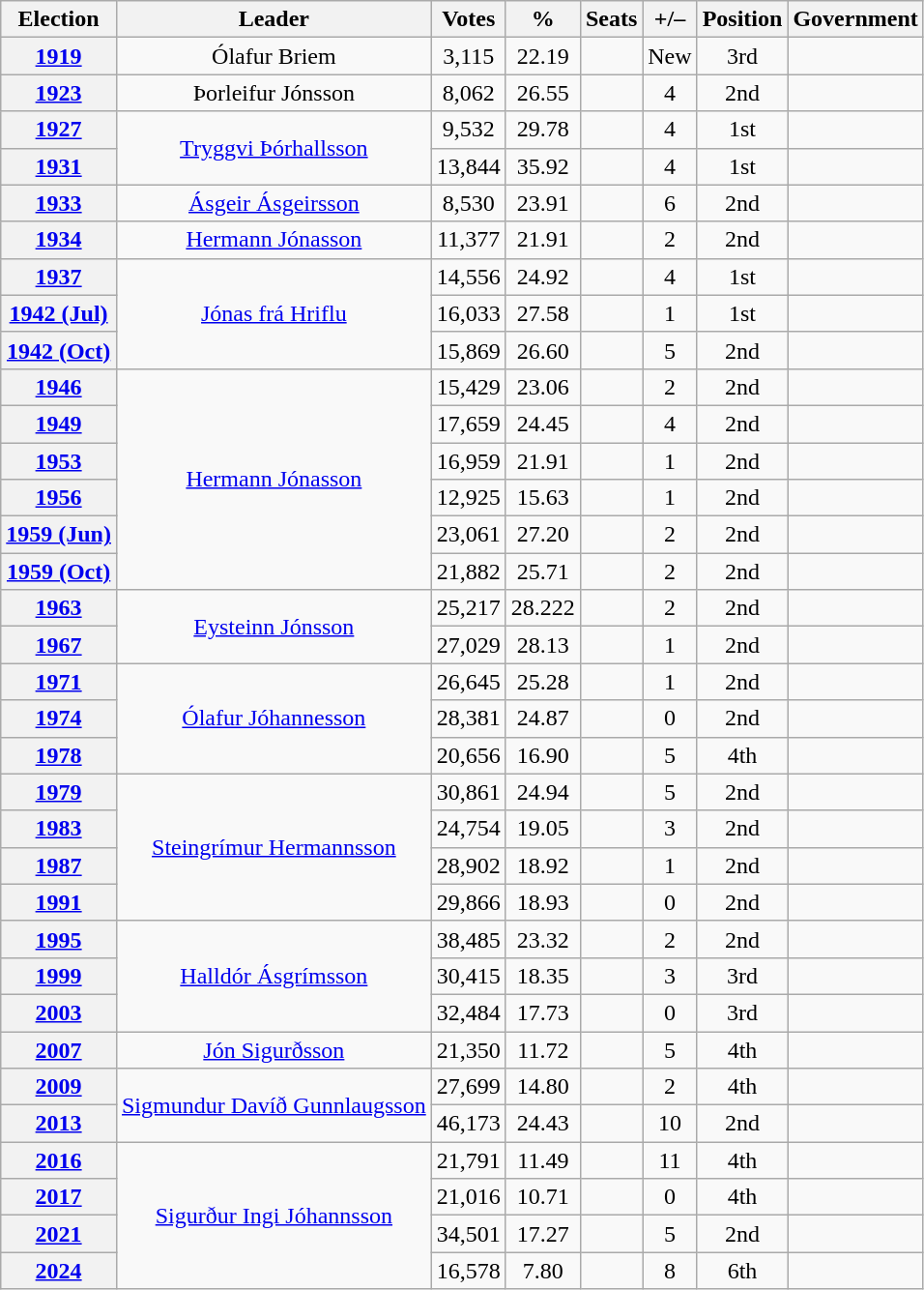<table class=wikitable style="text-align: center;">
<tr>
<th>Election</th>
<th>Leader</th>
<th>Votes</th>
<th>%</th>
<th>Seats</th>
<th>+/–</th>
<th>Position</th>
<th>Government</th>
</tr>
<tr>
<th><a href='#'>1919</a></th>
<td>Ólafur Briem</td>
<td>3,115</td>
<td>22.19</td>
<td></td>
<td>New</td>
<td> 3rd</td>
<td></td>
</tr>
<tr>
<th><a href='#'>1923</a></th>
<td>Þorleifur Jónsson</td>
<td>8,062</td>
<td>26.55</td>
<td></td>
<td> 4</td>
<td> 2nd</td>
<td></td>
</tr>
<tr>
<th><a href='#'>1927</a></th>
<td rowspan=2><a href='#'>Tryggvi Þórhallsson</a></td>
<td>9,532</td>
<td>29.78</td>
<td></td>
<td> 4</td>
<td> 1st</td>
<td></td>
</tr>
<tr>
<th><a href='#'>1931</a></th>
<td>13,844</td>
<td>35.92</td>
<td></td>
<td> 4</td>
<td> 1st</td>
<td></td>
</tr>
<tr>
<th><a href='#'>1933</a></th>
<td><a href='#'>Ásgeir Ásgeirsson</a></td>
<td>8,530</td>
<td>23.91</td>
<td></td>
<td> 6</td>
<td> 2nd</td>
<td></td>
</tr>
<tr>
<th><a href='#'>1934</a></th>
<td><a href='#'>Hermann Jónasson</a></td>
<td>11,377</td>
<td>21.91</td>
<td></td>
<td> 2</td>
<td> 2nd</td>
<td></td>
</tr>
<tr>
<th><a href='#'>1937</a></th>
<td rowspan=3><a href='#'>Jónas frá Hriflu</a></td>
<td>14,556</td>
<td>24.92</td>
<td></td>
<td> 4</td>
<td> 1st</td>
<td></td>
</tr>
<tr>
<th><a href='#'>1942 (Jul)</a></th>
<td>16,033</td>
<td>27.58</td>
<td></td>
<td> 1</td>
<td> 1st</td>
<td></td>
</tr>
<tr>
<th><a href='#'>1942 (Oct)</a></th>
<td>15,869</td>
<td>26.60</td>
<td></td>
<td> 5</td>
<td> 2nd</td>
<td></td>
</tr>
<tr>
<th><a href='#'>1946</a></th>
<td rowspan=6><a href='#'>Hermann Jónasson</a></td>
<td>15,429</td>
<td>23.06</td>
<td></td>
<td> 2</td>
<td> 2nd</td>
<td></td>
</tr>
<tr>
<th><a href='#'>1949</a></th>
<td>17,659</td>
<td>24.45</td>
<td></td>
<td> 4</td>
<td> 2nd</td>
<td></td>
</tr>
<tr>
<th><a href='#'>1953</a></th>
<td>16,959</td>
<td>21.91</td>
<td></td>
<td> 1</td>
<td> 2nd</td>
<td></td>
</tr>
<tr>
<th><a href='#'>1956</a></th>
<td>12,925</td>
<td>15.63</td>
<td></td>
<td> 1</td>
<td> 2nd</td>
<td></td>
</tr>
<tr>
<th><a href='#'>1959 (Jun)</a></th>
<td>23,061</td>
<td>27.20</td>
<td></td>
<td> 2</td>
<td> 2nd</td>
<td></td>
</tr>
<tr>
<th><a href='#'>1959 (Oct)</a></th>
<td>21,882</td>
<td>25.71</td>
<td></td>
<td> 2</td>
<td> 2nd</td>
<td></td>
</tr>
<tr>
<th><a href='#'>1963</a></th>
<td rowspan=2><a href='#'>Eysteinn Jónsson</a></td>
<td>25,217</td>
<td>28.222</td>
<td></td>
<td> 2</td>
<td> 2nd</td>
<td></td>
</tr>
<tr>
<th><a href='#'>1967</a></th>
<td>27,029</td>
<td>28.13</td>
<td></td>
<td> 1</td>
<td> 2nd</td>
<td></td>
</tr>
<tr>
<th><a href='#'>1971</a></th>
<td rowspan=3><a href='#'>Ólafur Jóhannesson</a></td>
<td>26,645</td>
<td>25.28</td>
<td></td>
<td> 1</td>
<td> 2nd</td>
<td></td>
</tr>
<tr>
<th><a href='#'>1974</a></th>
<td>28,381</td>
<td>24.87</td>
<td></td>
<td> 0</td>
<td> 2nd</td>
<td></td>
</tr>
<tr>
<th><a href='#'>1978</a></th>
<td>20,656</td>
<td>16.90</td>
<td></td>
<td> 5</td>
<td> 4th</td>
<td></td>
</tr>
<tr>
<th><a href='#'>1979</a></th>
<td rowspan=4><a href='#'>Steingrímur Hermannsson</a></td>
<td>30,861</td>
<td>24.94</td>
<td></td>
<td> 5</td>
<td> 2nd</td>
<td></td>
</tr>
<tr>
<th><a href='#'>1983</a></th>
<td>24,754</td>
<td>19.05</td>
<td></td>
<td> 3</td>
<td> 2nd</td>
<td></td>
</tr>
<tr>
<th><a href='#'>1987</a></th>
<td>28,902</td>
<td>18.92</td>
<td></td>
<td> 1</td>
<td> 2nd</td>
<td></td>
</tr>
<tr>
<th><a href='#'>1991</a></th>
<td>29,866</td>
<td>18.93</td>
<td></td>
<td> 0</td>
<td> 2nd</td>
<td></td>
</tr>
<tr>
<th><a href='#'>1995</a></th>
<td rowspan=3><a href='#'>Halldór Ásgrímsson</a></td>
<td>38,485</td>
<td>23.32</td>
<td></td>
<td> 2</td>
<td> 2nd</td>
<td></td>
</tr>
<tr>
<th><a href='#'>1999</a></th>
<td>30,415</td>
<td>18.35</td>
<td></td>
<td> 3</td>
<td> 3rd</td>
<td></td>
</tr>
<tr>
<th><a href='#'>2003</a></th>
<td>32,484</td>
<td>17.73</td>
<td></td>
<td> 0</td>
<td> 3rd</td>
<td></td>
</tr>
<tr>
<th><a href='#'>2007</a></th>
<td><a href='#'>Jón Sigurðsson</a></td>
<td>21,350</td>
<td>11.72</td>
<td></td>
<td> 5</td>
<td> 4th</td>
<td></td>
</tr>
<tr>
<th><a href='#'>2009</a></th>
<td rowspan=2><a href='#'>Sigmundur Davíð Gunnlaugsson</a></td>
<td>27,699</td>
<td>14.80</td>
<td></td>
<td> 2</td>
<td> 4th</td>
<td></td>
</tr>
<tr>
<th><a href='#'>2013</a></th>
<td>46,173</td>
<td>24.43</td>
<td></td>
<td> 10</td>
<td> 2nd</td>
<td></td>
</tr>
<tr>
<th><a href='#'>2016</a></th>
<td rowspan=4><a href='#'>Sigurður Ingi Jóhannsson</a></td>
<td>21,791</td>
<td>11.49</td>
<td></td>
<td> 11</td>
<td> 4th</td>
<td></td>
</tr>
<tr>
<th><a href='#'>2017</a></th>
<td>21,016</td>
<td>10.71</td>
<td></td>
<td> 0</td>
<td> 4th</td>
<td></td>
</tr>
<tr>
<th><a href='#'>2021</a></th>
<td>34,501</td>
<td>17.27</td>
<td></td>
<td> 5</td>
<td> 2nd</td>
<td></td>
</tr>
<tr>
<th><a href='#'>2024</a></th>
<td>16,578</td>
<td>7.80</td>
<td></td>
<td> 8</td>
<td> 6th</td>
<td></td>
</tr>
</table>
